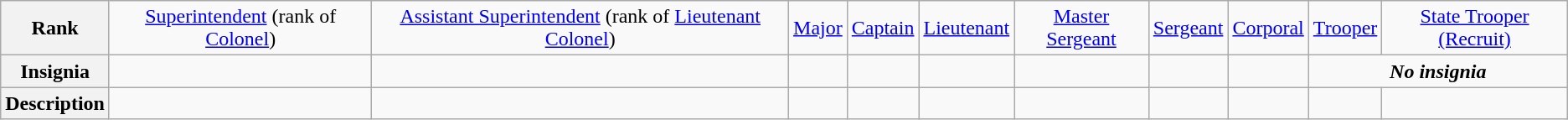<table class="wikitable">
<tr style="text-align:center;">
<th>Rank</th>
<td><a href='#'>Superintendent</a> (rank of <a href='#'>Colonel</a>)</td>
<td><a href='#'>Assistant Superintendent</a> (rank of <a href='#'>Lieutenant Colonel</a>)</td>
<td><a href='#'>Major</a></td>
<td><a href='#'>Captain</a></td>
<td><a href='#'>Lieutenant</a></td>
<td><a href='#'>Master Sergeant</a></td>
<td><a href='#'>Sergeant</a></td>
<td><a href='#'>Corporal</a></td>
<td><a href='#'>Trooper</a></td>
<td><a href='#'>State Trooper (Recruit)</a></td>
</tr>
<tr style="text-align:center;">
<th>Insignia</th>
<td></td>
<td></td>
<td></td>
<td></td>
<td></td>
<td></td>
<td></td>
<td></td>
<td colspan=2><strong><em>No insignia</em></strong></td>
</tr>
<tr style="text-align:center;">
<th>Description</th>
<td></td>
<td></td>
<td></td>
<td></td>
<td></td>
<td></td>
<td></td>
<td></td>
<td></td>
<td></td>
</tr>
</table>
